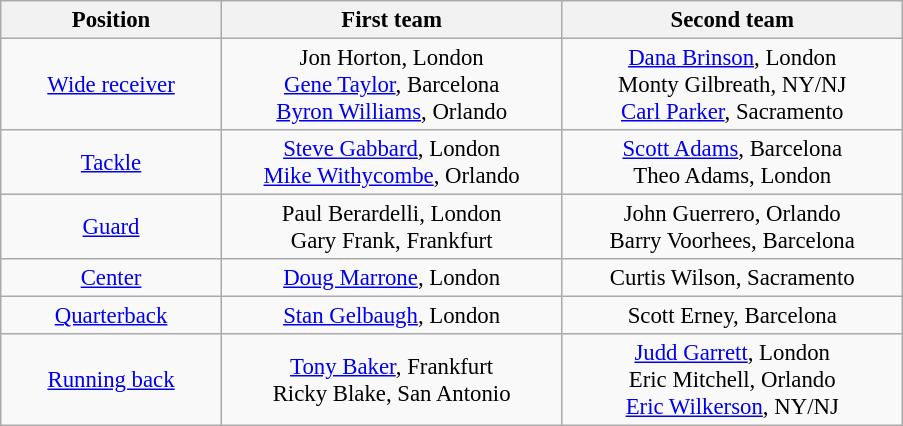<table class="wikitable" style="font-size:95%; text-align:center">
<tr>
<th width="140">Position</th>
<th width="220">First team</th>
<th width="220">Second team</th>
</tr>
<tr>
<td><a href='#'>Wide receiver</a></td>
<td>Jon Horton, London<br><a href='#'>Gene Taylor</a>, Barcelona<br><a href='#'>Byron Williams</a>, Orlando</td>
<td><a href='#'>Dana Brinson</a>, London<br>Monty Gilbreath, NY/NJ<br><a href='#'>Carl Parker</a>, Sacramento</td>
</tr>
<tr>
<td><a href='#'>Tackle</a></td>
<td><a href='#'>Steve Gabbard</a>, London<br><a href='#'>Mike Withycombe</a>, Orlando</td>
<td><a href='#'>Scott Adams</a>, Barcelona<br>Theo Adams, London</td>
</tr>
<tr>
<td><a href='#'>Guard</a></td>
<td>Paul Berardelli, London<br>Gary Frank, Frankfurt</td>
<td>John Guerrero, Orlando<br>Barry Voorhees, Barcelona</td>
</tr>
<tr>
<td><a href='#'>Center</a></td>
<td><a href='#'>Doug Marrone</a>, London</td>
<td>Curtis Wilson, Sacramento</td>
</tr>
<tr>
<td><a href='#'>Quarterback</a></td>
<td><a href='#'>Stan Gelbaugh</a>, London</td>
<td>Scott Erney, Barcelona</td>
</tr>
<tr>
<td><a href='#'>Running back</a></td>
<td><a href='#'>Tony Baker</a>, Frankfurt<br>Ricky Blake, San Antonio</td>
<td><a href='#'>Judd Garrett</a>, London<br>Eric Mitchell, Orlando<br><a href='#'>Eric Wilkerson</a>, NY/NJ</td>
</tr>
</table>
